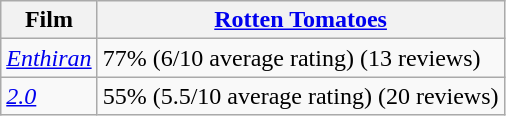<table class="wikitable sortable plainrowheaders" "text-align:center;">
<tr>
<th>Film</th>
<th><a href='#'>Rotten Tomatoes</a></th>
</tr>
<tr>
<td><em><a href='#'>Enthiran</a></em></td>
<td>77% (6/10 average rating) (13 reviews)</td>
</tr>
<tr>
<td><em><a href='#'>2.0</a></em></td>
<td>55% (5.5/10 average rating) (20 reviews)</td>
</tr>
</table>
